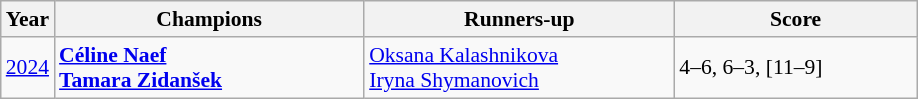<table class="wikitable" style="font-size:90%">
<tr>
<th>Year</th>
<th width="200">Champions</th>
<th width="200">Runners-up</th>
<th width="155">Score</th>
</tr>
<tr>
<td><a href='#'>2024</a></td>
<td> <strong><a href='#'>Céline Naef</a></strong> <br>  <strong><a href='#'>Tamara Zidanšek</a></strong></td>
<td> <a href='#'>Oksana Kalashnikova</a> <br>  <a href='#'>Iryna Shymanovich</a></td>
<td>4–6, 6–3, [11–9]</td>
</tr>
</table>
